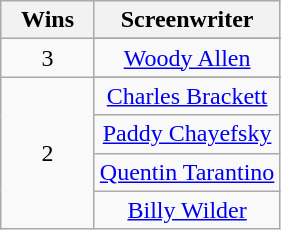<table class="wikitable" style="text-align: center;">
<tr>
<th scope="col" width="55">Wins</th>
<th scope="col" align="center">Screenwriter</th>
</tr>
<tr>
<td rowspan=2 style="text-align:center;">3</td>
</tr>
<tr>
<td><a href='#'>Woody Allen</a></td>
</tr>
<tr>
<td rowspan=5 style="text-align:center;">2</td>
</tr>
<tr>
<td><a href='#'>Charles Brackett</a></td>
</tr>
<tr>
<td><a href='#'>Paddy Chayefsky</a></td>
</tr>
<tr>
<td><a href='#'>Quentin Tarantino</a></td>
</tr>
<tr>
<td><a href='#'>Billy Wilder</a></td>
</tr>
</table>
